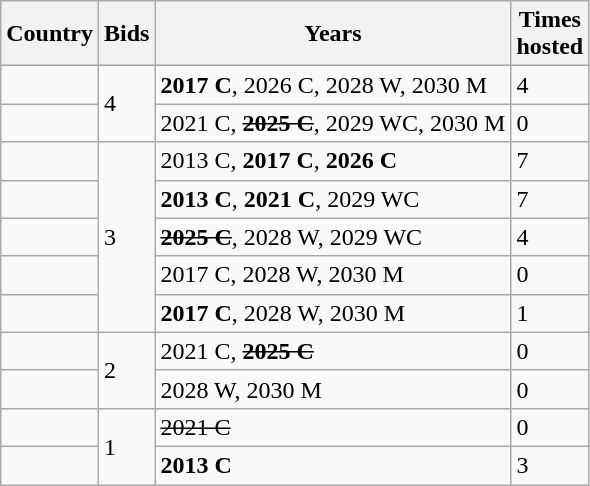<table class="wikitable sortable">
<tr>
<th>Country</th>
<th>Bids</th>
<th>Years</th>
<th>Times <br> hosted</th>
</tr>
<tr>
<td></td>
<td rowspan=2>4</td>
<td><strong>2017 C</strong>, 2026 C, 2028 W, 2030 M</td>
<td>4</td>
</tr>
<tr>
<td></td>
<td>2021 C, <s><strong>2025 C</strong></s>, 2029 WC, 2030 M</td>
<td>0</td>
</tr>
<tr>
<td></td>
<td rowspan=5>3</td>
<td>2013 C, <strong>2017 C</strong>, <strong>2026 C</strong></td>
<td>7</td>
</tr>
<tr>
<td></td>
<td><strong>2013 C</strong>, <strong>2021 C</strong>, 2029 WC</td>
<td>7</td>
</tr>
<tr>
<td></td>
<td><s><strong>2025 C</strong></s>, 2028 W, 2029 WC</td>
<td>4</td>
</tr>
<tr>
<td></td>
<td>2017 C, 2028 W, 2030 M</td>
<td>0</td>
</tr>
<tr>
<td></td>
<td><strong>2017 C</strong>, 2028 W, 2030 M</td>
<td>1</td>
</tr>
<tr>
<td></td>
<td rowspan=2>2</td>
<td>2021 C, <s><strong>2025 C</strong></s></td>
<td>0</td>
</tr>
<tr>
<td></td>
<td>2028 W, 2030 M</td>
<td>0</td>
</tr>
<tr>
<td></td>
<td rowspan=2>1</td>
<td><s>2021 C</s></td>
<td>0</td>
</tr>
<tr>
<td></td>
<td><strong>2013 C</strong></td>
<td>3</td>
</tr>
</table>
